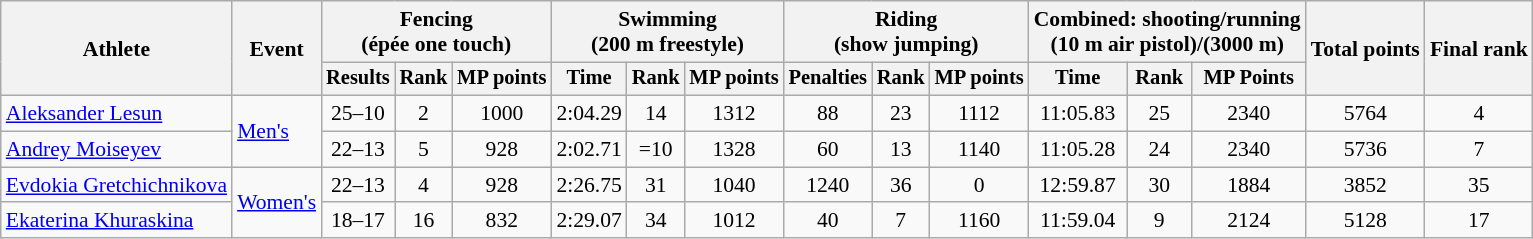<table class="wikitable" style="font-size:90%">
<tr>
<th rowspan="2">Athlete</th>
<th rowspan="2">Event</th>
<th colspan=3>Fencing<br><span>(épée one touch)</span></th>
<th colspan=3>Swimming<br><span>(200 m freestyle)</span></th>
<th colspan=3>Riding<br><span>(show jumping)</span></th>
<th colspan=3>Combined: shooting/running<br><span>(10 m air pistol)/(3000 m)</span></th>
<th rowspan=2>Total points</th>
<th rowspan=2>Final rank</th>
</tr>
<tr style="font-size:95%">
<th>Results</th>
<th>Rank</th>
<th>MP points</th>
<th>Time</th>
<th>Rank</th>
<th>MP points</th>
<th>Penalties</th>
<th>Rank</th>
<th>MP points</th>
<th>Time</th>
<th>Rank</th>
<th>MP Points</th>
</tr>
<tr align=center>
<td align=left><a href='#'>Aleksander Lesun</a></td>
<td align=left rowspan=2><a href='#'>Men's</a></td>
<td>25–10</td>
<td>2</td>
<td>1000</td>
<td>2:04.29</td>
<td>14</td>
<td>1312</td>
<td>88</td>
<td>23</td>
<td>1112</td>
<td>11:05.83</td>
<td>25</td>
<td>2340</td>
<td>5764</td>
<td>4</td>
</tr>
<tr align=center>
<td align=left><a href='#'>Andrey Moiseyev</a></td>
<td>22–13</td>
<td>5</td>
<td>928</td>
<td>2:02.71</td>
<td>=10</td>
<td>1328</td>
<td>60</td>
<td>13</td>
<td>1140</td>
<td>11:05.28</td>
<td>24</td>
<td>2340</td>
<td>5736</td>
<td>7</td>
</tr>
<tr align=center>
<td align=left><a href='#'>Evdokia Gretchichnikova</a></td>
<td align=left rowspan=2><a href='#'>Women's</a></td>
<td>22–13</td>
<td>4</td>
<td>928</td>
<td>2:26.75</td>
<td>31</td>
<td>1040</td>
<td>1240</td>
<td>36</td>
<td>0</td>
<td>12:59.87</td>
<td>30</td>
<td>1884</td>
<td>3852</td>
<td>35</td>
</tr>
<tr align=center>
<td align=left><a href='#'>Ekaterina Khuraskina</a></td>
<td>18–17</td>
<td>16</td>
<td>832</td>
<td>2:29.07</td>
<td>34</td>
<td>1012</td>
<td>40</td>
<td>7</td>
<td>1160</td>
<td>11:59.04</td>
<td>9</td>
<td>2124</td>
<td>5128</td>
<td>17</td>
</tr>
</table>
